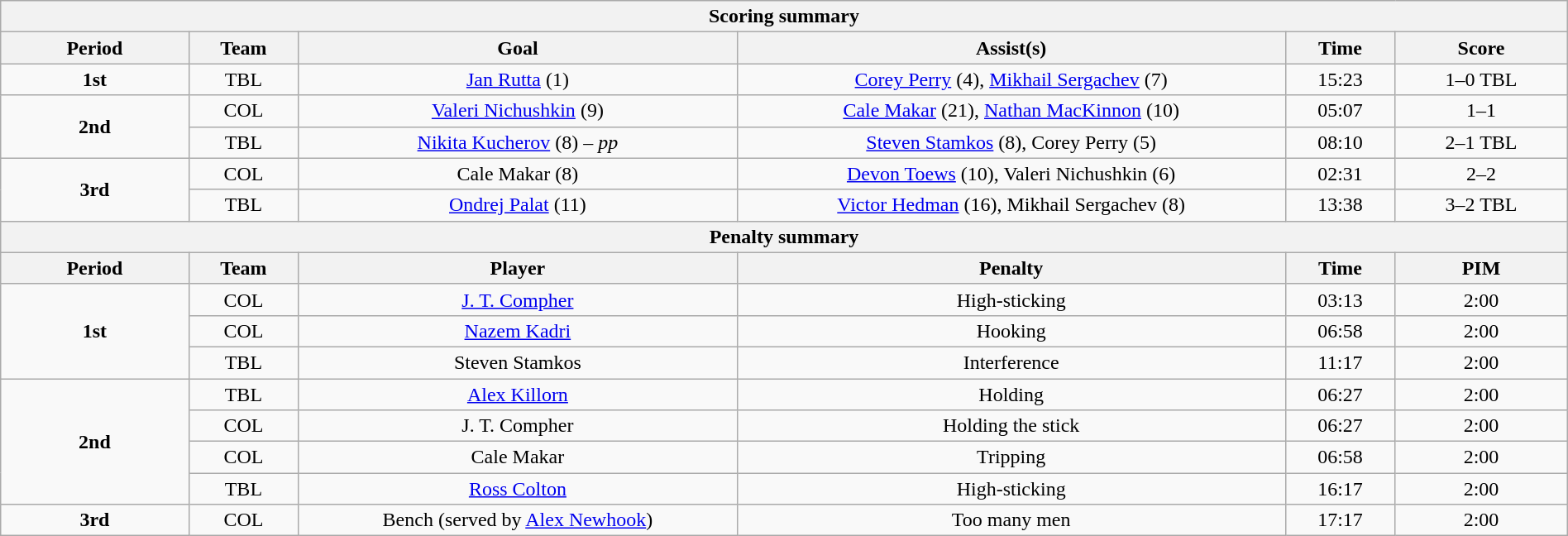<table style="width:100%;" class="wikitable">
<tr>
<th colspan="6">Scoring summary</th>
</tr>
<tr>
<th style="width:12%;">Period</th>
<th style="width:7%;">Team</th>
<th style="width:28%;">Goal</th>
<th style="width:35%;">Assist(s)</th>
<th style="width:7%;">Time</th>
<th style="width:11%;">Score</th>
</tr>
<tr style="text-align:center;">
<td rowspan ="1"><strong>1st</strong></td>
<td>TBL</td>
<td><a href='#'>Jan Rutta</a> (1)</td>
<td><a href='#'>Corey Perry</a> (4), <a href='#'>Mikhail Sergachev</a> (7)</td>
<td>15:23</td>
<td>1–0 TBL</td>
</tr>
<tr style="text-align:center;">
<td rowspan="2"><strong>2nd</strong></td>
<td>COL</td>
<td><a href='#'>Valeri Nichushkin</a> (9)</td>
<td><a href='#'>Cale Makar</a> (21), <a href='#'>Nathan MacKinnon</a> (10)</td>
<td>05:07</td>
<td>1–1</td>
</tr>
<tr style="text-align:center;">
<td>TBL</td>
<td><a href='#'>Nikita Kucherov</a> (8) – <em>pp</em></td>
<td><a href='#'>Steven Stamkos</a> (8), Corey Perry (5)</td>
<td>08:10</td>
<td>2–1 TBL</td>
</tr>
<tr style="text-align:center;">
<td rowspan="2"><strong>3rd</strong></td>
<td>COL</td>
<td>Cale Makar (8)</td>
<td><a href='#'>Devon Toews</a> (10), Valeri Nichushkin (6)</td>
<td>02:31</td>
<td>2–2</td>
</tr>
<tr style="text-align:center;">
<td>TBL</td>
<td><a href='#'>Ondrej Palat</a> (11)</td>
<td><a href='#'>Victor Hedman</a> (16), Mikhail Sergachev (8)</td>
<td>13:38</td>
<td>3–2 TBL</td>
</tr>
<tr>
<th colspan="6">Penalty summary</th>
</tr>
<tr>
<th style="width:12%;">Period</th>
<th style="width:7%;">Team</th>
<th style="width:28%;">Player</th>
<th style="width:35%;">Penalty</th>
<th style="width:7%;">Time</th>
<th style="width:11%;">PIM</th>
</tr>
<tr style="text-align:center;">
<td rowspan="3"><strong>1st</strong></td>
<td>COL</td>
<td><a href='#'>J. T. Compher</a></td>
<td>High-sticking</td>
<td>03:13</td>
<td>2:00</td>
</tr>
<tr style="text-align:center;">
<td>COL</td>
<td><a href='#'>Nazem Kadri</a></td>
<td>Hooking</td>
<td>06:58</td>
<td>2:00</td>
</tr>
<tr style="text-align:center;">
<td>TBL</td>
<td>Steven Stamkos</td>
<td>Interference</td>
<td>11:17</td>
<td>2:00</td>
</tr>
<tr style="text-align:center;">
<td rowspan="4"><strong>2nd</strong></td>
<td>TBL</td>
<td><a href='#'>Alex Killorn</a></td>
<td>Holding</td>
<td>06:27</td>
<td>2:00</td>
</tr>
<tr style="text-align:center;">
<td>COL</td>
<td>J. T. Compher</td>
<td>Holding the stick</td>
<td>06:27</td>
<td>2:00</td>
</tr>
<tr style="text-align:center;">
<td>COL</td>
<td>Cale Makar</td>
<td>Tripping</td>
<td>06:58</td>
<td>2:00</td>
</tr>
<tr style="text-align:center;">
<td>TBL</td>
<td><a href='#'>Ross Colton</a></td>
<td>High-sticking</td>
<td>16:17</td>
<td>2:00</td>
</tr>
<tr style="text-align:center;">
<td rowspan="1"><strong>3rd</strong></td>
<td>COL</td>
<td>Bench (served by <a href='#'>Alex Newhook</a>)</td>
<td>Too many men</td>
<td>17:17</td>
<td>2:00</td>
</tr>
</table>
